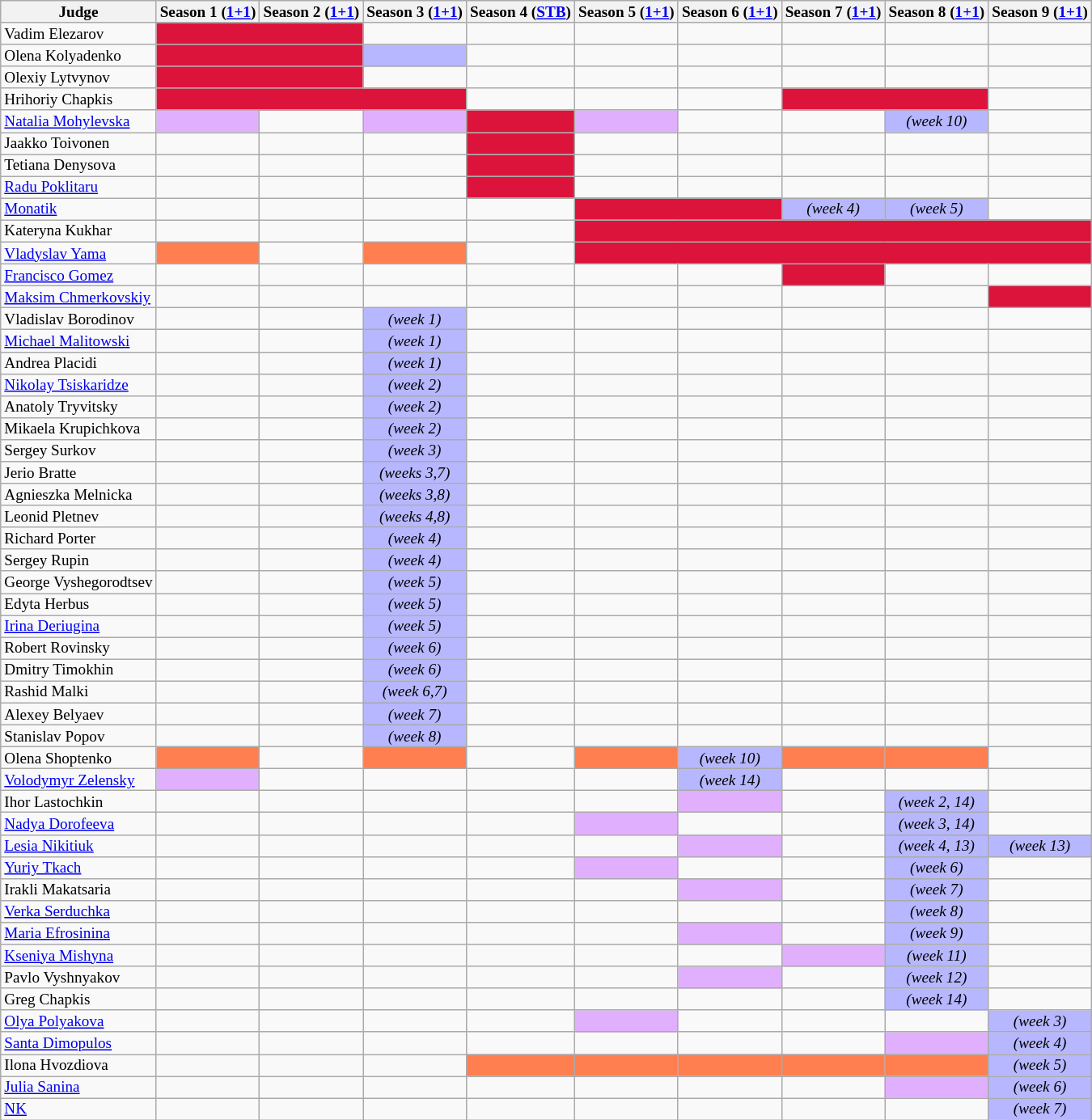<table class="wikitable collapsible collapsed" style="margin:left; font-size:80%; line-height:12px;">
<tr>
<th>Judge</th>
<th>Season 1 (<a href='#'>1+1</a>)</th>
<th>Season 2 (<a href='#'>1+1</a>)</th>
<th>Season 3 (<a href='#'>1+1</a>)</th>
<th>Season 4 (<a href='#'>STB</a>)</th>
<th>Season 5 (<a href='#'>1+1</a>)</th>
<th>Season 6 (<a href='#'>1+1</a>)</th>
<th>Season 7 (<a href='#'>1+1</a>)</th>
<th>Season 8 (<a href='#'>1+1</a>)</th>
<th>Season 9 (<a href='#'>1+1</a>)</th>
</tr>
<tr>
<td>Vadim Elezarov</td>
<td colspan=2 style="text-align:center; background:#DC143C;"></td>
<td></td>
<td></td>
<td></td>
<td></td>
<td></td>
<td></td>
<td></td>
</tr>
<tr>
<td>Olena Kolyadenko</td>
<td colspan=2 style="text-align:center; background:#DC143C;"></td>
<td colspan=1 style="text-align:center; background:#b7b7ff;"></td>
<td></td>
<td></td>
<td></td>
<td></td>
<td></td>
<td></td>
</tr>
<tr>
<td>Olexiy Lytvynov</td>
<td colspan=2 style="text-align:center; background:#DC143C;"></td>
<td></td>
<td></td>
<td></td>
<td></td>
<td></td>
<td></td>
<td></td>
</tr>
<tr>
<td>Hrihoriy Chapkis</td>
<td colspan=3 style="text-align:center; background:#DC143C;"></td>
<td></td>
<td></td>
<td></td>
<td colspan=2 style="text-align:center; background:#DC143C;"></td>
<td></td>
</tr>
<tr>
<td><a href='#'>Natalia Mohylevska</a></td>
<td colspan=1 style="text-align:center; background:#E0B0FF;"></td>
<td></td>
<td colspan=1 style="text-align:center; background:#E0B0FF;"></td>
<td colspan=1 style="text-align:center; background:#DC143C;"></td>
<td colspan=1 style="text-align:center; background:#E0B0FF;"></td>
<td></td>
<td></td>
<td colspan=1 style="text-align:center; background:#b7b7ff;"><em>(week 10)</em></td>
<td></td>
</tr>
<tr>
<td>Jaakko Toivonen</td>
<td></td>
<td></td>
<td></td>
<td colspan=1 style="text-align:center; background:#DC143C;"></td>
<td></td>
<td></td>
<td></td>
<td></td>
<td></td>
</tr>
<tr>
<td>Tetiana Denysova</td>
<td></td>
<td></td>
<td></td>
<td colspan=1 style="text-align:center; background:#DC143C;"></td>
<td></td>
<td></td>
<td></td>
<td></td>
<td></td>
</tr>
<tr>
<td><a href='#'>Radu Poklitaru</a></td>
<td></td>
<td></td>
<td></td>
<td colspan=1 style="text-align:center; background:#DC143C;"></td>
<td></td>
<td></td>
<td></td>
<td></td>
<td></td>
</tr>
<tr>
<td><a href='#'>Monatik</a></td>
<td></td>
<td></td>
<td></td>
<td></td>
<td colspan=2 style="text-align:center; background:#DC143C;"></td>
<td colspan=1 style="text-align:center; background:#b7b7ff;"><em>(week 4)</em></td>
<td colspan=1 style="text-align:center; background:#b7b7ff;"><em>(week 5)</em></td>
<td></td>
</tr>
<tr>
<td>Kateryna Kukhar</td>
<td></td>
<td></td>
<td></td>
<td></td>
<td colspan=5 style="text-align:center; background:#DC143C;"></td>
</tr>
<tr>
<td><a href='#'>Vladyslav Yama</a></td>
<td colspan=1 style="text-align:center; background:#FF7F50;"></td>
<td></td>
<td colspan=1 style="text-align:center; background:#FF7F50;"></td>
<td></td>
<td colspan=5 style="text-align:center; background:#DC143C;"></td>
</tr>
<tr>
<td><a href='#'>Francisco Gomez</a></td>
<td></td>
<td></td>
<td></td>
<td></td>
<td></td>
<td></td>
<td colspan=1 style="text-align:center; background:#DC143C;"></td>
<td></td>
<td></td>
</tr>
<tr>
<td><a href='#'>Maksim Chmerkovskiy</a></td>
<td></td>
<td></td>
<td></td>
<td></td>
<td></td>
<td></td>
<td></td>
<td></td>
<td colspan=1 style="text-align:center; background:#DC143C;"></td>
</tr>
<tr>
<td>Vladislav Borodinov</td>
<td></td>
<td></td>
<td colspan=1 style="text-align:center; background:#b7b7ff;"><em>(week 1)</em></td>
<td></td>
<td></td>
<td></td>
<td></td>
<td></td>
<td></td>
</tr>
<tr>
<td><a href='#'>Michael Malitowski</a></td>
<td></td>
<td></td>
<td colspan=1 style="text-align:center; background:#b7b7ff;"><em>(week 1)</em></td>
<td></td>
<td></td>
<td></td>
<td></td>
<td></td>
<td></td>
</tr>
<tr>
<td>Andrea Placidi</td>
<td></td>
<td></td>
<td colspan=1 style="text-align:center; background:#b7b7ff;"><em>(week 1)</em></td>
<td></td>
<td></td>
<td></td>
<td></td>
<td></td>
<td></td>
</tr>
<tr>
<td><a href='#'>Nikolay Tsiskaridze</a></td>
<td></td>
<td></td>
<td colspan=1 style="text-align:center; background:#b7b7ff;"><em>(week 2)</em></td>
<td></td>
<td></td>
<td></td>
<td></td>
<td></td>
<td></td>
</tr>
<tr>
<td>Anatoly Tryvitsky</td>
<td></td>
<td></td>
<td colspan=1 style="text-align:center; background:#b7b7ff;"><em>(week 2)</em></td>
<td></td>
<td></td>
<td></td>
<td></td>
<td></td>
<td></td>
</tr>
<tr>
<td>Mikaela Krupichkova</td>
<td></td>
<td></td>
<td colspan=1 style="text-align:center; background:#b7b7ff;"><em>(week 2)</em></td>
<td></td>
<td></td>
<td></td>
<td></td>
<td></td>
<td></td>
</tr>
<tr>
<td>Sergey Surkov</td>
<td></td>
<td></td>
<td colspan=1 style="text-align:center; background:#b7b7ff;"><em>(week 3)</em></td>
<td></td>
<td></td>
<td></td>
<td></td>
<td></td>
<td></td>
</tr>
<tr>
<td>Jerio Bratte</td>
<td></td>
<td></td>
<td colspan=1 style="text-align:center; background:#b7b7ff;"><em>(weeks 3,7)</em></td>
<td></td>
<td></td>
<td></td>
<td></td>
<td></td>
<td></td>
</tr>
<tr>
<td>Agnieszka Melnicka</td>
<td></td>
<td></td>
<td colspan=1 style="text-align:center; background:#b7b7ff;"><em>(weeks 3,8)</em></td>
<td></td>
<td></td>
<td></td>
<td></td>
<td></td>
<td></td>
</tr>
<tr>
<td>Leonid Pletnev</td>
<td></td>
<td></td>
<td colspan=1 style="text-align:center; background:#b7b7ff;"><em>(weeks 4,8)</em></td>
<td></td>
<td></td>
<td></td>
<td></td>
<td></td>
<td></td>
</tr>
<tr>
<td>Richard Porter</td>
<td></td>
<td></td>
<td colspan=1 style="text-align:center; background:#b7b7ff;"><em>(week 4)</em></td>
<td></td>
<td></td>
<td></td>
<td></td>
<td></td>
<td></td>
</tr>
<tr>
<td>Sergey Rupin</td>
<td></td>
<td></td>
<td colspan=1 style="text-align:center; background:#b7b7ff;"><em>(week 4)</em></td>
<td></td>
<td></td>
<td></td>
<td></td>
<td></td>
<td></td>
</tr>
<tr>
<td>George Vyshegorodtsev</td>
<td></td>
<td></td>
<td colspan=1 style="text-align:center; background:#b7b7ff;"><em>(week 5)</em></td>
<td></td>
<td></td>
<td></td>
<td></td>
<td></td>
<td></td>
</tr>
<tr>
<td>Edyta Herbus</td>
<td></td>
<td></td>
<td colspan=1 style="text-align:center; background:#b7b7ff;"><em>(week 5)</em></td>
<td></td>
<td></td>
<td></td>
<td></td>
<td></td>
<td></td>
</tr>
<tr>
<td><a href='#'>Irina Deriugina</a></td>
<td></td>
<td></td>
<td colspan=1 style="text-align:center; background:#b7b7ff;"><em>(week 5)</em></td>
<td></td>
<td></td>
<td></td>
<td></td>
<td></td>
<td></td>
</tr>
<tr>
<td>Robert Rovinsky</td>
<td></td>
<td></td>
<td colspan=1 style="text-align:center; background:#b7b7ff;"><em>(week 6)</em></td>
<td></td>
<td></td>
<td></td>
<td></td>
<td></td>
<td></td>
</tr>
<tr>
<td>Dmitry Timokhin</td>
<td></td>
<td></td>
<td colspan=1 style="text-align:center; background:#b7b7ff;"><em>(week 6)</em></td>
<td></td>
<td></td>
<td></td>
<td></td>
<td></td>
<td></td>
</tr>
<tr>
<td>Rashid Malki</td>
<td></td>
<td></td>
<td colspan=1 style="text-align:center; background:#b7b7ff;"><em>(week 6,7)</em></td>
<td></td>
<td></td>
<td></td>
<td></td>
<td></td>
<td></td>
</tr>
<tr>
<td>Alexey Belyaev</td>
<td></td>
<td></td>
<td colspan=1 style="text-align:center; background:#b7b7ff;"><em>(week 7)</em></td>
<td></td>
<td></td>
<td></td>
<td></td>
<td></td>
<td></td>
</tr>
<tr>
<td>Stanislav Popov</td>
<td></td>
<td></td>
<td colspan=1 style="text-align:center; background:#b7b7ff;"><em>(week 8)</em></td>
<td></td>
<td></td>
<td></td>
<td></td>
<td></td>
<td></td>
</tr>
<tr>
<td>Olena Shoptenko</td>
<td colspan=1 style="text-align:center; background:#FF7F50;"></td>
<td></td>
<td colspan=1 style="text-align:center; background:#FF7F50;"></td>
<td></td>
<td colspan=1 style="text-align:center; background:#FF7F50;"></td>
<td colspan=1 style="text-align:center; background:#b7b7ff;"><em>(week 10)</em></td>
<td colspan=1 style="text-align:center; background:#FF7F50;"></td>
<td colspan=1 style="text-align:center; background:#FF7F50;"></td>
<td></td>
</tr>
<tr>
<td><a href='#'>Volodymyr Zelensky</a></td>
<td colspan=1 style="text-align:center; background:#E0B0FF;"></td>
<td></td>
<td></td>
<td></td>
<td></td>
<td colspan=1 style="text-align:center; background:#b7b7ff;"><em>(week 14)</em></td>
<td></td>
<td></td>
<td></td>
</tr>
<tr>
<td>Ihor Lastochkin</td>
<td></td>
<td></td>
<td></td>
<td></td>
<td></td>
<td colspan=1 style="text-align:center; background:#E0B0FF;"></td>
<td></td>
<td colspan=1 style="text-align:center; background:#b7b7ff;"><em>(week 2, 14)</em></td>
<td></td>
</tr>
<tr>
<td><a href='#'>Nadya Dorofeeva</a></td>
<td></td>
<td></td>
<td></td>
<td></td>
<td colspan=1 style="text-align:center; background:#E0B0FF;"></td>
<td></td>
<td></td>
<td colspan=1 style="text-align:center; background:#b7b7ff;"><em>(week 3, 14)</em></td>
<td></td>
</tr>
<tr>
<td><a href='#'>Lesia Nikitiuk</a></td>
<td></td>
<td></td>
<td></td>
<td></td>
<td></td>
<td colspan=1 style="text-align:center; background:#E0B0FF;"></td>
<td></td>
<td colspan=1 style="text-align:center; background:#b7b7ff;"><em>(week 4, 13)</em></td>
<td colspan=1 style="text-align:center; background:#b7b7ff;"><em>(week 13)</em></td>
</tr>
<tr>
<td><a href='#'>Yuriy Tkach</a></td>
<td></td>
<td></td>
<td></td>
<td></td>
<td colspan=1 style="text-align:center; background:#E0B0FF;"></td>
<td></td>
<td></td>
<td colspan=1 style="text-align:center; background:#b7b7ff;"><em>(week 6)</em></td>
<td></td>
</tr>
<tr>
<td>Irakli Makatsaria</td>
<td></td>
<td></td>
<td></td>
<td></td>
<td></td>
<td colspan=1 style="text-align:center; background:#E0B0FF;"></td>
<td></td>
<td colspan=1 style="text-align:center; background:#b7b7ff;"><em>(week 7)</em></td>
<td></td>
</tr>
<tr>
<td><a href='#'>Verka Serduchka</a></td>
<td></td>
<td></td>
<td></td>
<td></td>
<td></td>
<td></td>
<td></td>
<td colspan=1 style="text-align:center; background:#b7b7ff;"><em>(week 8)</em></td>
<td></td>
</tr>
<tr>
<td><a href='#'>Maria Efrosinina</a></td>
<td></td>
<td></td>
<td></td>
<td></td>
<td></td>
<td colspan=1 style="text-align:center; background:#E0B0FF;"></td>
<td></td>
<td colspan=1 style="text-align:center; background:#b7b7ff;"><em>(week 9)</em></td>
<td></td>
</tr>
<tr>
<td><a href='#'>Kseniya Mishyna</a></td>
<td></td>
<td></td>
<td></td>
<td></td>
<td></td>
<td></td>
<td colspan=1 style="text-align:center; background:#E0B0FF;"></td>
<td colspan=1 style="text-align:center; background:#b7b7ff;"><em>(week 11)</em></td>
<td></td>
</tr>
<tr>
<td>Pavlo Vyshnyakov</td>
<td></td>
<td></td>
<td></td>
<td></td>
<td></td>
<td colspan=1 style="text-align:center; background:#E0B0FF;"></td>
<td></td>
<td colspan=1 style="text-align:center; background:#b7b7ff;"><em>(week 12)</em></td>
<td></td>
</tr>
<tr>
<td>Greg Chapkis</td>
<td></td>
<td></td>
<td></td>
<td></td>
<td></td>
<td></td>
<td></td>
<td colspan=1 style="text-align:center; background:#b7b7ff;"><em>(week 14)</em></td>
<td></td>
</tr>
<tr>
<td><a href='#'>Olya Polyakova</a></td>
<td></td>
<td></td>
<td></td>
<td></td>
<td colspan=1 style="text-align:center; background:#E0B0FF;"></td>
<td></td>
<td></td>
<td></td>
<td colspan=1 style="text-align:center; background:#b7b7ff;"><em>(week 3)</em></td>
</tr>
<tr>
<td><a href='#'>Santa Dimopulos</a></td>
<td></td>
<td></td>
<td></td>
<td></td>
<td></td>
<td></td>
<td></td>
<td colspan=1 style="text-align:center; background:#E0B0FF;"></td>
<td colspan=1 style="text-align:center; background:#b7b7ff;"><em>(week 4)</em></td>
</tr>
<tr>
<td>Ilona Hvozdiova</td>
<td></td>
<td></td>
<td></td>
<td colspan=1 style="text-align:center; background:#FF7F50;"></td>
<td colspan=1 style="text-align:center; background:#FF7F50;"></td>
<td colspan=1 style="text-align:center; background:#FF7F50;"></td>
<td colspan=1 style="text-align:center; background:#FF7F50;"></td>
<td colspan=1 style="text-align:center; background:#FF7F50;"></td>
<td colspan=1 style="text-align:center; background:#b7b7ff;"><em>(week 5)</em></td>
</tr>
<tr>
<td><a href='#'>Julia Sanina</a></td>
<td></td>
<td></td>
<td></td>
<td></td>
<td></td>
<td></td>
<td></td>
<td colspan=1 style="text-align:center; background:#E0B0FF;"></td>
<td colspan=1 style="text-align:center; background:#b7b7ff;"><em>(week 6)</em></td>
</tr>
<tr>
<td><a href='#'>NK</a></td>
<td></td>
<td></td>
<td></td>
<td></td>
<td></td>
<td></td>
<td></td>
<td></td>
<td colspan=1 style="text-align:center; background:#b7b7ff;"><em>(week 7)</em></td>
</tr>
</table>
